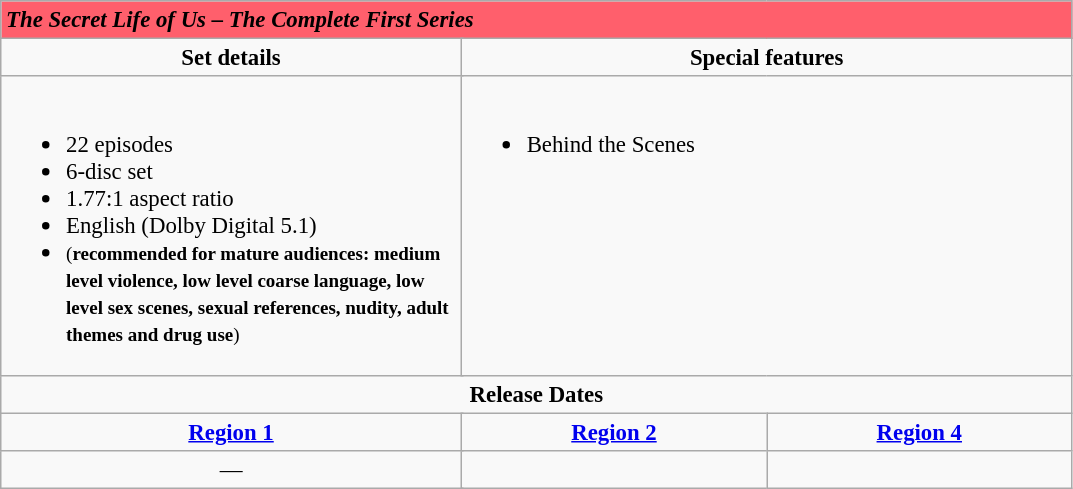<table class="wikitable" style="font-size: 95%;">
<tr style="background:#FF5F6C">
<td colspan="5"><strong><em>The Secret Life of Us – The Complete First Series</em></strong></td>
</tr>
<tr style="text-align:center;">
<td style="width:300px;" colspan="2"><strong>Set details</strong></td>
<td style="width:300px;" colspan="3"><strong>Special features</strong></td>
</tr>
<tr valign="top">
<td colspan="2" style="text-align:left; width:300px;"><br><ul><li>22 episodes</li><li>6-disc set</li><li>1.77:1 aspect ratio</li><li>English (Dolby Digital 5.1)</li><li> <small>(<strong>recommended for mature audiences: medium level violence, low level coarse language, low level sex scenes, sexual references, nudity, adult themes and drug use</strong>)</small></li></ul></td>
<td colspan="3" style="text-align:left; width:400px;"><br><ul><li>Behind the Scenes</li></ul></td>
</tr>
<tr>
<td colspan="6" style="text-align:center;"><strong>Release Dates</strong></td>
</tr>
<tr>
<td colspan="2" style="text-align:center;"><strong><a href='#'>Region 1</a></strong></td>
<td colspan="2" style="text-align:center;"><strong><a href='#'>Region 2</a></strong></td>
<td colspan="2" style="text-align:center;"><strong><a href='#'>Region 4</a></strong></td>
</tr>
<tr style="text-align:center;">
<td colspan="2">—</td>
<td colspan="2"></td>
<td colspan="2"></td>
</tr>
</table>
